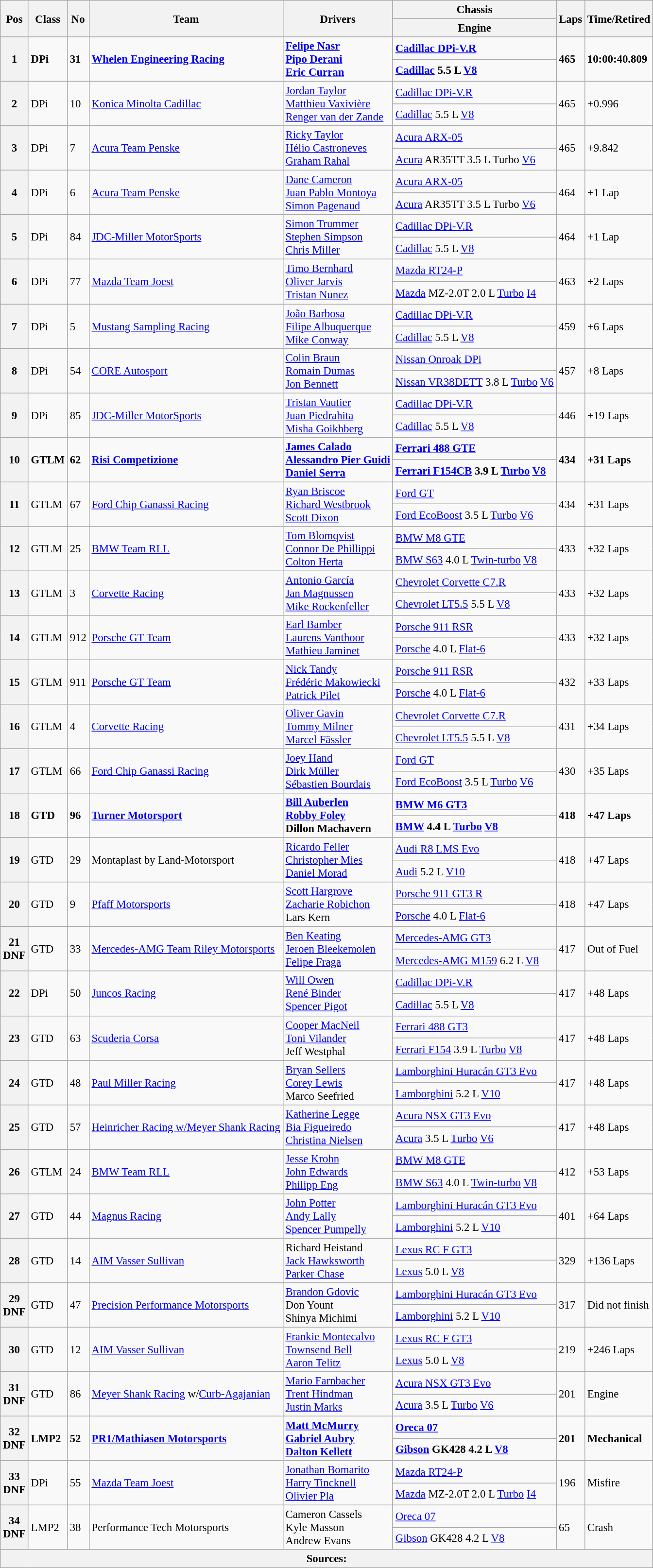<table class="wikitable" style="font-size: 95%;">
<tr>
<th rowspan=2>Pos</th>
<th rowspan=2>Class</th>
<th rowspan=2>No</th>
<th rowspan=2>Team</th>
<th rowspan=2>Drivers</th>
<th>Chassis</th>
<th rowspan=2>Laps</th>
<th rowspan=2>Time/Retired</th>
</tr>
<tr>
<th>Engine</th>
</tr>
<tr style="font-weight:bold">
<th rowspan=2>1</th>
<td rowspan=2>DPi</td>
<td rowspan=2>31</td>
<td rowspan=2> <a href='#'>Whelen Engineering Racing</a></td>
<td rowspan=2> <a href='#'>Felipe Nasr</a><br> <a href='#'>Pipo Derani</a><br> <a href='#'>Eric Curran</a></td>
<td><a href='#'>Cadillac DPi-V.R</a></td>
<td rowspan=2>465</td>
<td rowspan=2>10:00:40.809</td>
</tr>
<tr style="font-weight:bold">
<td><a href='#'>Cadillac</a> 5.5 L <a href='#'>V8</a></td>
</tr>
<tr>
<th rowspan=2>2</th>
<td rowspan=2>DPi</td>
<td rowspan=2>10</td>
<td rowspan=2> <a href='#'>Konica Minolta Cadillac</a></td>
<td rowspan=2> <a href='#'>Jordan Taylor</a><br> <a href='#'>Matthieu Vaxivière</a><br> <a href='#'>Renger van der Zande</a></td>
<td><a href='#'>Cadillac DPi-V.R</a></td>
<td rowspan=2>465</td>
<td rowspan=2>+0.996</td>
</tr>
<tr>
<td><a href='#'>Cadillac</a> 5.5 L <a href='#'>V8</a></td>
</tr>
<tr>
<th rowspan=2>3</th>
<td rowspan=2>DPi</td>
<td rowspan=2>7</td>
<td rowspan=2> <a href='#'>Acura Team Penske</a></td>
<td rowspan=2> <a href='#'>Ricky Taylor</a><br> <a href='#'>Hélio Castroneves</a><br> <a href='#'>Graham Rahal</a></td>
<td><a href='#'>Acura ARX-05</a></td>
<td rowspan=2>465</td>
<td rowspan=2>+9.842</td>
</tr>
<tr>
<td><a href='#'>Acura</a> AR35TT 3.5 L Turbo <a href='#'>V6</a></td>
</tr>
<tr>
<th rowspan=2>4</th>
<td rowspan=2>DPi</td>
<td rowspan=2>6</td>
<td rowspan=2> <a href='#'>Acura Team Penske</a></td>
<td rowspan=2> <a href='#'>Dane Cameron</a><br> <a href='#'>Juan Pablo Montoya</a><br> <a href='#'>Simon Pagenaud</a></td>
<td><a href='#'>Acura ARX-05</a></td>
<td rowspan=2>464</td>
<td rowspan=2>+1 Lap</td>
</tr>
<tr>
<td><a href='#'>Acura</a> AR35TT 3.5 L Turbo <a href='#'>V6</a></td>
</tr>
<tr>
<th rowspan=2>5</th>
<td rowspan=2>DPi</td>
<td rowspan=2>84</td>
<td rowspan=2> <a href='#'>JDC-Miller MotorSports</a></td>
<td rowspan=2> <a href='#'>Simon Trummer</a><br> <a href='#'>Stephen Simpson</a><br> <a href='#'>Chris Miller</a></td>
<td><a href='#'>Cadillac DPi-V.R</a></td>
<td rowspan=2>464</td>
<td rowspan=2>+1 Lap</td>
</tr>
<tr>
<td><a href='#'>Cadillac</a> 5.5 L <a href='#'>V8</a></td>
</tr>
<tr>
<th rowspan=2>6</th>
<td rowspan=2>DPi</td>
<td rowspan=2>77</td>
<td rowspan=2> <a href='#'>Mazda Team Joest</a></td>
<td rowspan=2> <a href='#'>Timo Bernhard</a><br> <a href='#'>Oliver Jarvis</a><br> <a href='#'>Tristan Nunez</a></td>
<td><a href='#'>Mazda RT24-P</a></td>
<td rowspan=2>463</td>
<td rowspan=2>+2 Laps</td>
</tr>
<tr>
<td><a href='#'>Mazda</a> MZ-2.0T 2.0 L <a href='#'>Turbo</a> <a href='#'>I4</a></td>
</tr>
<tr>
<th rowspan=2>7</th>
<td rowspan=2>DPi</td>
<td rowspan=2>5</td>
<td rowspan=2> <a href='#'>Mustang Sampling Racing</a></td>
<td rowspan=2> <a href='#'>João Barbosa</a><br> <a href='#'>Filipe Albuquerque</a><br> <a href='#'>Mike Conway</a></td>
<td><a href='#'>Cadillac DPi-V.R</a></td>
<td rowspan=2>459</td>
<td rowspan=2>+6 Laps</td>
</tr>
<tr>
<td><a href='#'>Cadillac</a> 5.5 L <a href='#'>V8</a></td>
</tr>
<tr>
<th rowspan=2>8</th>
<td rowspan=2>DPi</td>
<td rowspan=2>54</td>
<td rowspan=2> <a href='#'>CORE Autosport</a></td>
<td rowspan=2> <a href='#'>Colin Braun</a><br> <a href='#'>Romain Dumas</a><br> <a href='#'>Jon Bennett</a></td>
<td><a href='#'>Nissan Onroak DPi</a></td>
<td rowspan=2>457</td>
<td rowspan=2>+8 Laps</td>
</tr>
<tr>
<td><a href='#'>Nissan VR38DETT</a> 3.8 L <a href='#'>Turbo</a> <a href='#'>V6</a></td>
</tr>
<tr>
<th rowspan=2>9</th>
<td rowspan=2>DPi</td>
<td rowspan=2>85</td>
<td rowspan=2> <a href='#'>JDC-Miller MotorSports</a></td>
<td rowspan=2> <a href='#'>Tristan Vautier</a><br> <a href='#'>Juan Piedrahita</a><br> <a href='#'>Misha Goikhberg</a></td>
<td><a href='#'>Cadillac DPi-V.R</a></td>
<td rowspan=2>446</td>
<td rowspan=2>+19 Laps</td>
</tr>
<tr>
<td><a href='#'>Cadillac</a> 5.5 L <a href='#'>V8</a></td>
</tr>
<tr style="font-weight:bold">
<th rowspan=2>10</th>
<td rowspan=2>GTLM</td>
<td rowspan=2>62</td>
<td rowspan=2> <a href='#'>Risi Competizione</a></td>
<td rowspan=2> <a href='#'>James Calado</a><br> <a href='#'>Alessandro Pier Guidi</a><br> <a href='#'>Daniel Serra</a></td>
<td><a href='#'>Ferrari 488 GTE</a></td>
<td rowspan=2>434</td>
<td rowspan=2>+31 Laps</td>
</tr>
<tr style="font-weight:bold">
<td><a href='#'>Ferrari F154CB</a> 3.9 L <a href='#'>Turbo</a> <a href='#'>V8</a></td>
</tr>
<tr>
<th rowspan=2>11</th>
<td rowspan=2>GTLM</td>
<td rowspan=2>67</td>
<td rowspan=2> <a href='#'>Ford Chip Ganassi Racing</a></td>
<td rowspan=2> <a href='#'>Ryan Briscoe</a><br> <a href='#'>Richard Westbrook</a><br> <a href='#'>Scott Dixon</a></td>
<td><a href='#'>Ford GT</a></td>
<td rowspan=2>434</td>
<td rowspan=2>+31 Laps</td>
</tr>
<tr>
<td><a href='#'>Ford EcoBoost</a> 3.5 L <a href='#'>Turbo</a> <a href='#'>V6</a></td>
</tr>
<tr>
<th rowspan=2>12</th>
<td rowspan=2>GTLM</td>
<td rowspan=2>25</td>
<td rowspan=2> <a href='#'>BMW Team RLL</a></td>
<td rowspan=2> <a href='#'>Tom Blomqvist</a><br> <a href='#'>Connor De Phillippi</a><br> <a href='#'>Colton Herta</a></td>
<td><a href='#'>BMW M8 GTE</a></td>
<td rowspan=2>433</td>
<td rowspan=2>+32 Laps</td>
</tr>
<tr>
<td><a href='#'>BMW S63</a> 4.0 L <a href='#'>Twin-turbo</a> <a href='#'>V8</a></td>
</tr>
<tr>
<th rowspan=2>13</th>
<td rowspan=2>GTLM</td>
<td rowspan=2>3</td>
<td rowspan=2> <a href='#'>Corvette Racing</a></td>
<td rowspan=2> <a href='#'>Antonio García</a><br> <a href='#'>Jan Magnussen</a><br> <a href='#'>Mike Rockenfeller</a></td>
<td><a href='#'>Chevrolet Corvette C7.R</a></td>
<td rowspan=2>433</td>
<td rowspan=2>+32 Laps</td>
</tr>
<tr>
<td><a href='#'>Chevrolet LT5.5</a> 5.5 L <a href='#'>V8</a></td>
</tr>
<tr>
<th rowspan=2>14</th>
<td rowspan=2>GTLM</td>
<td rowspan=2>912</td>
<td rowspan=2> <a href='#'>Porsche GT Team</a></td>
<td rowspan=2> <a href='#'>Earl Bamber</a><br> <a href='#'>Laurens Vanthoor</a><br> <a href='#'>Mathieu Jaminet</a></td>
<td><a href='#'>Porsche 911 RSR</a></td>
<td rowspan=2>433</td>
<td rowspan=2>+32 Laps</td>
</tr>
<tr>
<td><a href='#'>Porsche</a> 4.0 L <a href='#'>Flat-6</a></td>
</tr>
<tr>
<th rowspan=2>15</th>
<td rowspan=2>GTLM</td>
<td rowspan=2>911</td>
<td rowspan=2> <a href='#'>Porsche GT Team</a></td>
<td rowspan=2> <a href='#'>Nick Tandy</a><br> <a href='#'>Frédéric Makowiecki</a><br> <a href='#'>Patrick Pilet</a></td>
<td><a href='#'>Porsche 911 RSR</a></td>
<td rowspan=2>432</td>
<td rowspan=2>+33 Laps</td>
</tr>
<tr>
<td><a href='#'>Porsche</a> 4.0 L <a href='#'>Flat-6</a></td>
</tr>
<tr>
<th rowspan=2>16</th>
<td rowspan=2>GTLM</td>
<td rowspan=2>4</td>
<td rowspan=2> <a href='#'>Corvette Racing</a></td>
<td rowspan=2> <a href='#'>Oliver Gavin</a><br> <a href='#'>Tommy Milner</a><br> <a href='#'>Marcel Fässler</a></td>
<td><a href='#'>Chevrolet Corvette C7.R</a></td>
<td rowspan=2>431</td>
<td rowspan=2>+34 Laps</td>
</tr>
<tr>
<td><a href='#'>Chevrolet LT5.5</a> 5.5 L <a href='#'>V8</a></td>
</tr>
<tr>
<th rowspan=2>17</th>
<td rowspan=2>GTLM</td>
<td rowspan=2>66</td>
<td rowspan=2> <a href='#'>Ford Chip Ganassi Racing</a></td>
<td rowspan=2> <a href='#'>Joey Hand</a><br> <a href='#'>Dirk Müller</a><br> <a href='#'>Sébastien Bourdais</a></td>
<td><a href='#'>Ford GT</a></td>
<td rowspan=2>430</td>
<td rowspan=2>+35 Laps</td>
</tr>
<tr>
<td><a href='#'>Ford EcoBoost</a> 3.5 L <a href='#'>Turbo</a> <a href='#'>V6</a></td>
</tr>
<tr style="font-weight:bold">
<th rowspan=2>18</th>
<td rowspan=2>GTD</td>
<td rowspan=2>96</td>
<td rowspan=2> <a href='#'>Turner Motorsport</a></td>
<td rowspan=2> <a href='#'>Bill Auberlen</a><br> <a href='#'>Robby Foley</a><br> Dillon Machavern</td>
<td><a href='#'>BMW M6 GT3</a></td>
<td rowspan=2>418</td>
<td rowspan=2>+47 Laps</td>
</tr>
<tr style="font-weight:bold">
<td><a href='#'>BMW</a> 4.4 L <a href='#'>Turbo</a> <a href='#'>V8</a></td>
</tr>
<tr>
<th rowspan=2>19</th>
<td rowspan=2>GTD</td>
<td rowspan=2>29</td>
<td rowspan=2> Montaplast by Land-Motorsport</td>
<td rowspan=2> <a href='#'>Ricardo Feller</a><br> <a href='#'>Christopher Mies</a><br> <a href='#'>Daniel Morad</a></td>
<td><a href='#'>Audi R8 LMS Evo</a></td>
<td rowspan=2>418</td>
<td rowspan=2>+47 Laps</td>
</tr>
<tr>
<td><a href='#'>Audi</a> 5.2 L <a href='#'>V10</a></td>
</tr>
<tr>
<th rowspan=2>20</th>
<td rowspan=2>GTD</td>
<td rowspan=2>9</td>
<td rowspan=2> <a href='#'>Pfaff Motorsports</a></td>
<td rowspan=2> <a href='#'>Scott Hargrove</a><br> <a href='#'>Zacharie Robichon</a><br> Lars Kern</td>
<td><a href='#'>Porsche 911 GT3 R</a></td>
<td rowspan=2>418</td>
<td rowspan=2>+47 Laps</td>
</tr>
<tr>
<td><a href='#'>Porsche</a> 4.0 L <a href='#'>Flat-6</a></td>
</tr>
<tr>
<th rowspan=2>21<br>DNF</th>
<td rowspan=2>GTD</td>
<td rowspan=2>33</td>
<td rowspan=2> <a href='#'>Mercedes-AMG Team Riley Motorsports</a></td>
<td rowspan=2> <a href='#'>Ben Keating</a><br> <a href='#'>Jeroen Bleekemolen</a><br> <a href='#'>Felipe Fraga</a></td>
<td><a href='#'>Mercedes-AMG GT3</a></td>
<td rowspan=2>417</td>
<td rowspan=2>Out of Fuel</td>
</tr>
<tr>
<td><a href='#'>Mercedes-AMG M159</a> 6.2 L <a href='#'>V8</a></td>
</tr>
<tr>
<th rowspan=2>22</th>
<td rowspan=2>DPi</td>
<td rowspan=2>50</td>
<td rowspan=2> <a href='#'>Juncos Racing</a></td>
<td rowspan=2> <a href='#'>Will Owen</a><br> <a href='#'>René Binder</a><br> <a href='#'>Spencer Pigot</a></td>
<td><a href='#'>Cadillac DPi-V.R</a></td>
<td rowspan=2>417</td>
<td rowspan=2>+48 Laps</td>
</tr>
<tr>
<td><a href='#'>Cadillac</a> 5.5 L <a href='#'>V8</a></td>
</tr>
<tr>
<th rowspan=2>23</th>
<td rowspan=2>GTD</td>
<td rowspan=2>63</td>
<td rowspan=2> <a href='#'>Scuderia Corsa</a></td>
<td rowspan=2> <a href='#'>Cooper MacNeil</a><br> <a href='#'>Toni Vilander</a><br> Jeff Westphal</td>
<td><a href='#'>Ferrari 488 GT3</a></td>
<td rowspan=2>417</td>
<td rowspan=2>+48 Laps</td>
</tr>
<tr>
<td><a href='#'>Ferrari F154</a> 3.9 L <a href='#'>Turbo</a> <a href='#'>V8</a></td>
</tr>
<tr>
<th rowspan=2>24</th>
<td rowspan=2>GTD</td>
<td rowspan=2>48</td>
<td rowspan=2> <a href='#'>Paul Miller Racing</a></td>
<td rowspan=2> <a href='#'>Bryan Sellers</a><br> <a href='#'>Corey Lewis</a><br> Marco Seefried</td>
<td><a href='#'>Lamborghini Huracán GT3 Evo</a></td>
<td rowspan=2>417</td>
<td rowspan=2>+48 Laps</td>
</tr>
<tr>
<td><a href='#'>Lamborghini</a> 5.2 L <a href='#'>V10</a></td>
</tr>
<tr>
<th rowspan=2>25</th>
<td rowspan=2>GTD</td>
<td rowspan=2>57</td>
<td rowspan=2> <a href='#'>Heinricher Racing w/Meyer Shank Racing</a></td>
<td rowspan=2> <a href='#'>Katherine Legge</a><br> <a href='#'>Bia Figueiredo</a><br> <a href='#'>Christina Nielsen</a></td>
<td><a href='#'>Acura NSX GT3 Evo</a></td>
<td rowspan=2>417</td>
<td rowspan=2>+48 Laps</td>
</tr>
<tr>
<td><a href='#'>Acura</a> 3.5 L <a href='#'>Turbo</a> <a href='#'>V6</a></td>
</tr>
<tr>
<th rowspan=2>26</th>
<td rowspan=2>GTLM</td>
<td rowspan=2>24</td>
<td rowspan=2> <a href='#'>BMW Team RLL</a></td>
<td rowspan=2> <a href='#'>Jesse Krohn</a><br> <a href='#'>John Edwards</a><br> <a href='#'>Philipp Eng</a></td>
<td><a href='#'>BMW M8 GTE</a></td>
<td rowspan=2>412</td>
<td rowspan=2>+53 Laps</td>
</tr>
<tr>
<td><a href='#'>BMW S63</a> 4.0 L <a href='#'>Twin-turbo</a> <a href='#'>V8</a></td>
</tr>
<tr>
<th rowspan=2>27</th>
<td rowspan=2>GTD</td>
<td rowspan=2>44</td>
<td rowspan=2> <a href='#'>Magnus Racing</a></td>
<td rowspan=2> <a href='#'>John Potter</a><br> <a href='#'>Andy Lally</a><br> <a href='#'>Spencer Pumpelly</a></td>
<td><a href='#'>Lamborghini Huracán GT3 Evo</a></td>
<td rowspan=2>401</td>
<td rowspan=2>+64 Laps</td>
</tr>
<tr>
<td><a href='#'>Lamborghini</a> 5.2 L <a href='#'>V10</a></td>
</tr>
<tr>
<th rowspan=2>28</th>
<td rowspan=2>GTD</td>
<td rowspan=2>14</td>
<td rowspan=2> <a href='#'>AIM Vasser Sullivan</a></td>
<td rowspan=2> Richard Heistand<br> <a href='#'>Jack Hawksworth</a><br> <a href='#'>Parker Chase</a></td>
<td><a href='#'>Lexus RC F GT3</a></td>
<td rowspan=2>329</td>
<td rowspan=2>+136 Laps</td>
</tr>
<tr>
<td><a href='#'>Lexus</a> 5.0 L <a href='#'>V8</a></td>
</tr>
<tr>
<th rowspan=2>29<br>DNF</th>
<td rowspan=2>GTD</td>
<td rowspan=2>47</td>
<td rowspan=2> <a href='#'>Precision Performance Motorsports</a></td>
<td rowspan=2> <a href='#'>Brandon Gdovic</a><br> Don Yount<br> Shinya Michimi</td>
<td><a href='#'>Lamborghini Huracán GT3 Evo</a></td>
<td rowspan=2>317</td>
<td rowspan=2>Did not finish</td>
</tr>
<tr>
<td><a href='#'>Lamborghini</a> 5.2 L <a href='#'>V10</a></td>
</tr>
<tr>
<th rowspan=2>30</th>
<td rowspan=2>GTD</td>
<td rowspan=2>12</td>
<td rowspan=2> <a href='#'>AIM Vasser Sullivan</a></td>
<td rowspan=2> <a href='#'>Frankie Montecalvo</a><br> <a href='#'>Townsend Bell</a><br> <a href='#'>Aaron Telitz</a></td>
<td><a href='#'>Lexus RC F GT3</a></td>
<td rowspan=2>219</td>
<td rowspan=2>+246 Laps</td>
</tr>
<tr>
<td><a href='#'>Lexus</a> 5.0 L <a href='#'>V8</a></td>
</tr>
<tr>
<th rowspan=2>31<br>DNF</th>
<td rowspan=2>GTD</td>
<td rowspan=2>86</td>
<td rowspan=2> <a href='#'>Meyer Shank Racing</a> w/<a href='#'>Curb-Agajanian</a></td>
<td rowspan=2> <a href='#'>Mario Farnbacher</a><br> <a href='#'>Trent Hindman</a><br> <a href='#'>Justin Marks</a></td>
<td><a href='#'>Acura NSX GT3 Evo</a></td>
<td rowspan=2>201</td>
<td rowspan=2>Engine</td>
</tr>
<tr>
<td><a href='#'>Acura</a> 3.5 L <a href='#'>Turbo</a> <a href='#'>V6</a></td>
</tr>
<tr style="font-weight:bold">
<th rowspan=2>32<br>DNF</th>
<td rowspan=2>LMP2</td>
<td rowspan=2>52</td>
<td rowspan=2> <a href='#'>PR1/Mathiasen Motorsports</a></td>
<td rowspan=2> <a href='#'>Matt McMurry</a><br> <a href='#'>Gabriel Aubry</a><br> <a href='#'>Dalton Kellett</a></td>
<td><a href='#'>Oreca 07</a></td>
<td rowspan=2>201</td>
<td rowspan=2>Mechanical</td>
</tr>
<tr style="font-weight:bold">
<td><a href='#'>Gibson</a> GK428 4.2 L <a href='#'>V8</a></td>
</tr>
<tr>
<th rowspan=2>33<br>DNF</th>
<td rowspan=2>DPi</td>
<td rowspan=2>55</td>
<td rowspan=2> <a href='#'>Mazda Team Joest</a></td>
<td rowspan=2> <a href='#'>Jonathan Bomarito</a><br> <a href='#'>Harry Tincknell</a><br> <a href='#'>Olivier Pla</a></td>
<td><a href='#'>Mazda RT24-P</a></td>
<td rowspan=2>196</td>
<td rowspan=2>Misfire</td>
</tr>
<tr>
<td><a href='#'>Mazda</a> MZ-2.0T 2.0 L <a href='#'>Turbo</a> <a href='#'>I4</a></td>
</tr>
<tr>
<th rowspan=2>34<br>DNF</th>
<td rowspan=2>LMP2</td>
<td rowspan=2>38</td>
<td rowspan=2> Performance Tech Motorsports</td>
<td rowspan=2> Cameron Cassels<br> Kyle Masson<br> Andrew Evans</td>
<td><a href='#'>Oreca 07</a></td>
<td rowspan=2>65</td>
<td rowspan=2>Crash</td>
</tr>
<tr>
<td><a href='#'>Gibson</a> GK428 4.2 L <a href='#'>V8</a></td>
</tr>
<tr>
<th colspan=8>Sources:</th>
</tr>
</table>
